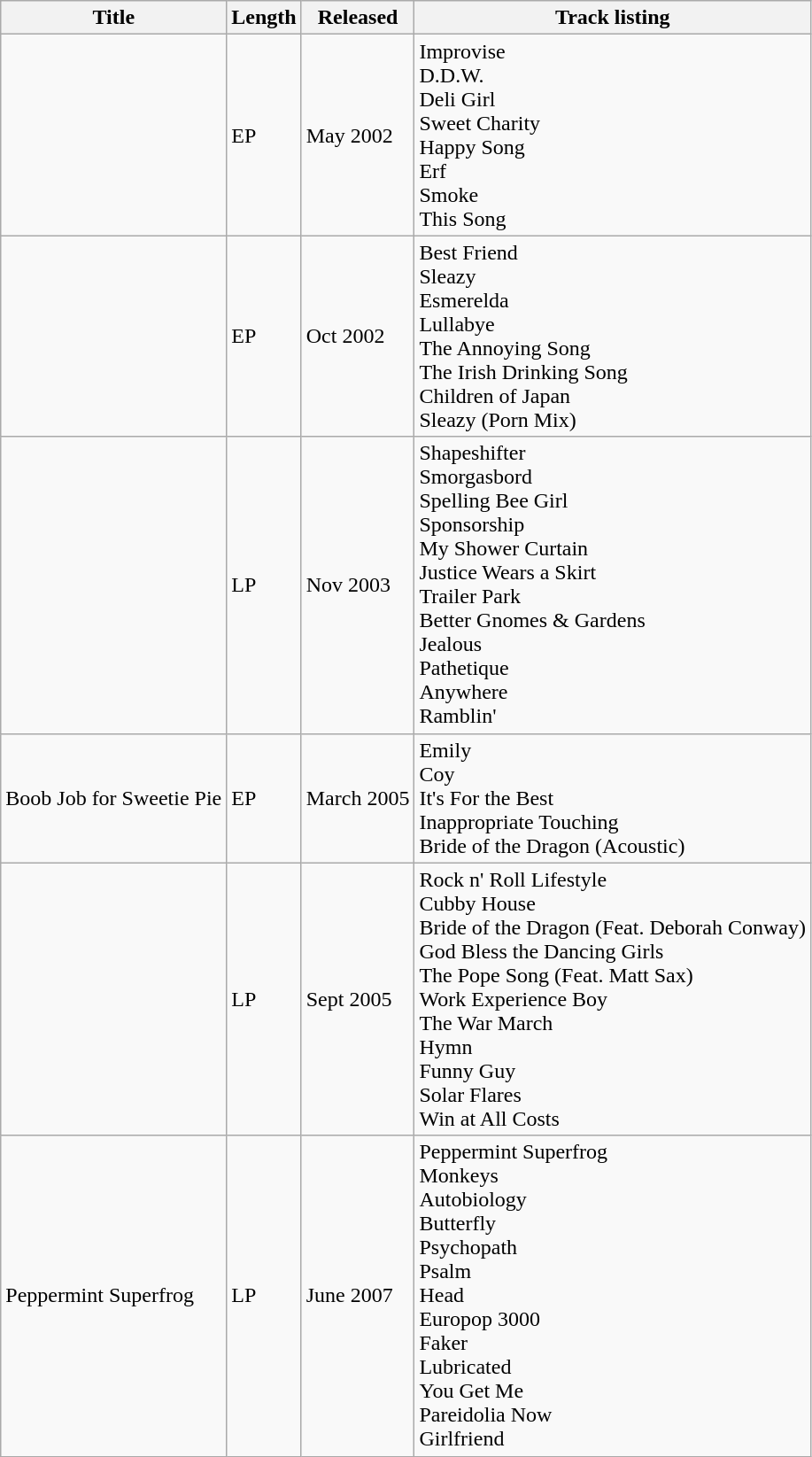<table class="wikitable">
<tr>
<th>Title</th>
<th>Length</th>
<th>Released</th>
<th>Track listing</th>
</tr>
<tr>
<td></td>
<td>EP</td>
<td>May 2002</td>
<td>Improvise<br>D.D.W.<br>Deli Girl<br>Sweet Charity<br>Happy Song<br>Erf<br>Smoke<br>This Song</td>
</tr>
<tr>
<td></td>
<td>EP</td>
<td>Oct 2002</td>
<td>Best Friend<br>Sleazy<br>Esmerelda<br>Lullabye<br>The Annoying Song<br>The Irish Drinking Song<br>Children of Japan<br>Sleazy (Porn Mix)</td>
</tr>
<tr>
<td></td>
<td>LP</td>
<td>Nov 2003</td>
<td>Shapeshifter<br>Smorgasbord<br>Spelling Bee Girl<br>Sponsorship<br>My Shower Curtain<br>Justice Wears a Skirt<br>Trailer Park<br>Better Gnomes & Gardens<br>Jealous<br>Pathetique<br>Anywhere<br>Ramblin'</td>
</tr>
<tr>
<td>Boob Job for Sweetie Pie</td>
<td>EP</td>
<td>March 2005</td>
<td>Emily<br>Coy<br>It's For the Best<br>Inappropriate Touching<br>Bride of the Dragon (Acoustic)</td>
</tr>
<tr>
<td></td>
<td>LP</td>
<td>Sept 2005</td>
<td>Rock n' Roll Lifestyle<br>Cubby House<br>Bride of the Dragon (Feat. Deborah Conway)<br>God Bless the Dancing Girls<br>The Pope Song (Feat. Matt Sax)<br>Work Experience Boy<br>The War March<br>Hymn<br>Funny Guy<br>Solar Flares<br>Win at All Costs</td>
</tr>
<tr>
<td>Peppermint Superfrog</td>
<td>LP</td>
<td>June 2007</td>
<td>Peppermint Superfrog<br>Monkeys<br>Autobiology<br>Butterfly<br>Psychopath<br>Psalm<br>Head<br>Europop 3000<br>Faker<br>Lubricated<br>You Get Me<br>Pareidolia Now<br>Girlfriend</td>
</tr>
</table>
